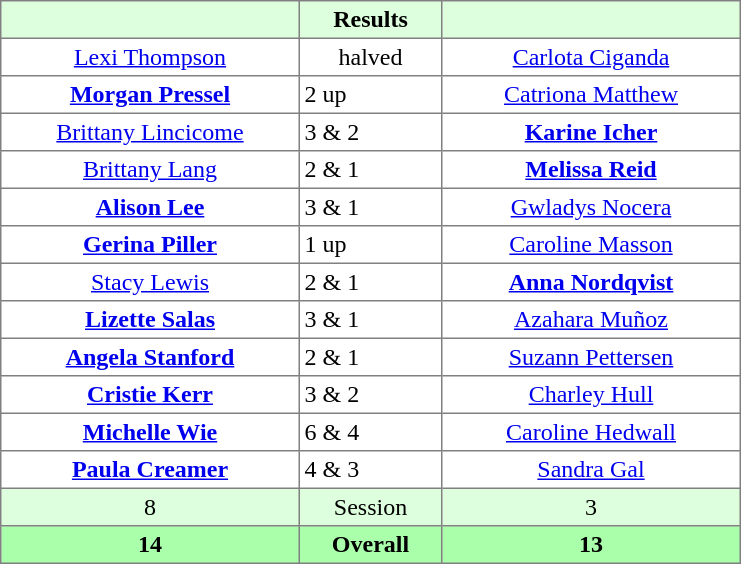<table border="1" cellpadding="3" style="border-collapse: collapse; text-align:center;">
<tr style="background:#dfd;">
<th style="width:12em;"></th>
<th style="width:5.5em;">Results</th>
<th style="width:12em;"></th>
</tr>
<tr>
<td><a href='#'>Lexi Thompson</a></td>
<td>halved</td>
<td><a href='#'>Carlota Ciganda</a></td>
</tr>
<tr>
<td><strong><a href='#'>Morgan Pressel</a></strong></td>
<td align=left> 2 up</td>
<td><a href='#'>Catriona Matthew</a></td>
</tr>
<tr>
<td><a href='#'>Brittany Lincicome</a></td>
<td align=left> 3 & 2</td>
<td><strong><a href='#'>Karine Icher</a></strong></td>
</tr>
<tr>
<td><a href='#'>Brittany Lang</a></td>
<td align=left> 2 & 1</td>
<td><strong><a href='#'>Melissa Reid</a></strong></td>
</tr>
<tr>
<td><strong><a href='#'>Alison Lee</a></strong></td>
<td align=left> 3 & 1</td>
<td><a href='#'>Gwladys Nocera</a></td>
</tr>
<tr>
<td><strong><a href='#'>Gerina Piller</a></strong></td>
<td align=left> 1 up</td>
<td><a href='#'>Caroline Masson</a></td>
</tr>
<tr>
<td><a href='#'>Stacy Lewis</a></td>
<td align=left> 2 & 1</td>
<td><strong><a href='#'>Anna Nordqvist</a></strong></td>
</tr>
<tr>
<td><strong><a href='#'>Lizette Salas</a></strong></td>
<td align=left> 3 & 1</td>
<td><a href='#'>Azahara Muñoz</a></td>
</tr>
<tr>
<td><strong><a href='#'>Angela Stanford</a></strong></td>
<td align=left> 2 & 1</td>
<td><a href='#'>Suzann Pettersen</a></td>
</tr>
<tr>
<td><strong><a href='#'>Cristie Kerr</a></strong></td>
<td align=left> 3 & 2</td>
<td><a href='#'>Charley Hull</a></td>
</tr>
<tr>
<td><strong><a href='#'>Michelle Wie</a></strong></td>
<td align=left> 6 & 4</td>
<td><a href='#'>Caroline Hedwall</a></td>
</tr>
<tr>
<td><strong><a href='#'>Paula Creamer</a></strong></td>
<td align=left> 4 & 3</td>
<td><a href='#'>Sandra Gal</a></td>
</tr>
<tr style="background:#dfd;">
<td>8</td>
<td>Session</td>
<td>3</td>
</tr>
<tr style="background:#afa;">
<th>14</th>
<th>Overall</th>
<th>13</th>
</tr>
</table>
